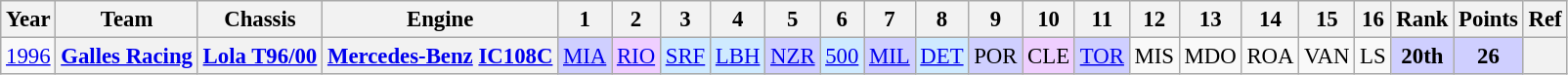<table class="wikitable" style="text-align:center; font-size:95%">
<tr>
<th>Year</th>
<th>Team</th>
<th>Chassis</th>
<th>Engine</th>
<th>1</th>
<th>2</th>
<th>3</th>
<th>4</th>
<th>5</th>
<th>6</th>
<th>7</th>
<th>8</th>
<th>9</th>
<th>10</th>
<th>11</th>
<th>12</th>
<th>13</th>
<th>14</th>
<th>15</th>
<th>16</th>
<th>Rank</th>
<th>Points</th>
<th>Ref</th>
</tr>
<tr>
<td><a href='#'>1996</a></td>
<th><a href='#'>Galles Racing</a></th>
<th><a href='#'>Lola T96/00</a></th>
<th><a href='#'>Mercedes-Benz</a> <a href='#'>IC108C</a></th>
<td style="background:#cfcfff;"><a href='#'>MIA</a><br></td>
<td style="background:#efcfff;"><a href='#'>RIO</a><br></td>
<td style="background:#CFEAFF;"><a href='#'>SRF</a><br></td>
<td style="background:#CFEAFF;"><a href='#'>LBH</a><br></td>
<td style="background:#cfcfff;"><a href='#'>NZR</a><br></td>
<td style="background:#CFEAFF;"><a href='#'>500</a><br></td>
<td style="background:#cfcfff;"><a href='#'>MIL</a><br></td>
<td style="background:#CFEAFF;"><a href='#'>DET</a><br></td>
<td style="background:#cfcfff;">POR<br></td>
<td style="background:#efcfff;">CLE<br></td>
<td style="background:#cfcfff;"><a href='#'>TOR</a><br></td>
<td>MIS</td>
<td>MDO</td>
<td>ROA</td>
<td>VAN</td>
<td>LS</td>
<td style="background:#CFCFFF;"><strong>20th</strong></td>
<td style="background:#CFCFFF;"><strong>26</strong></td>
<th></th>
</tr>
</table>
